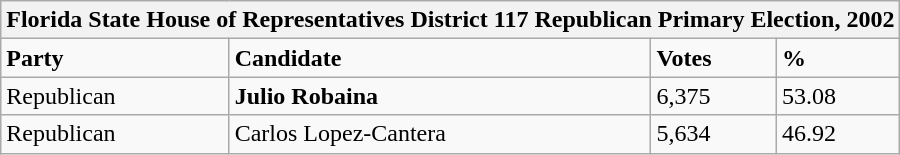<table class="wikitable">
<tr>
<th colspan="4">Florida State House of Representatives District 117 Republican Primary Election, 2002</th>
</tr>
<tr>
<td><strong>Party</strong></td>
<td><strong>Candidate</strong></td>
<td><strong>Votes</strong></td>
<td><strong>%</strong></td>
</tr>
<tr>
<td>Republican</td>
<td><strong>Julio Robaina</strong></td>
<td>6,375</td>
<td>53.08</td>
</tr>
<tr>
<td>Republican</td>
<td>Carlos Lopez-Cantera</td>
<td>5,634</td>
<td>46.92</td>
</tr>
</table>
